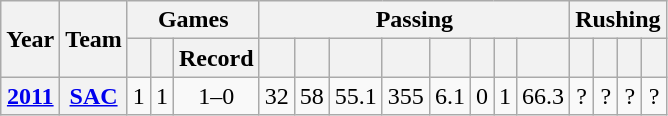<table class="wikitable" style="text-align:center;">
<tr>
<th rowspan="2">Year</th>
<th rowspan="2">Team</th>
<th colspan="3">Games</th>
<th colspan="8">Passing</th>
<th colspan="4">Rushing</th>
</tr>
<tr>
<th></th>
<th></th>
<th>Record</th>
<th></th>
<th></th>
<th></th>
<th></th>
<th></th>
<th></th>
<th></th>
<th></th>
<th></th>
<th></th>
<th></th>
<th></th>
</tr>
<tr>
<th><a href='#'>2011</a></th>
<th><a href='#'>SAC</a></th>
<td>1</td>
<td>1</td>
<td>1–0</td>
<td>32</td>
<td>58</td>
<td>55.1</td>
<td>355</td>
<td>6.1</td>
<td>0</td>
<td>1</td>
<td>66.3</td>
<td>?</td>
<td>?</td>
<td>?</td>
<td>?</td>
</tr>
</table>
